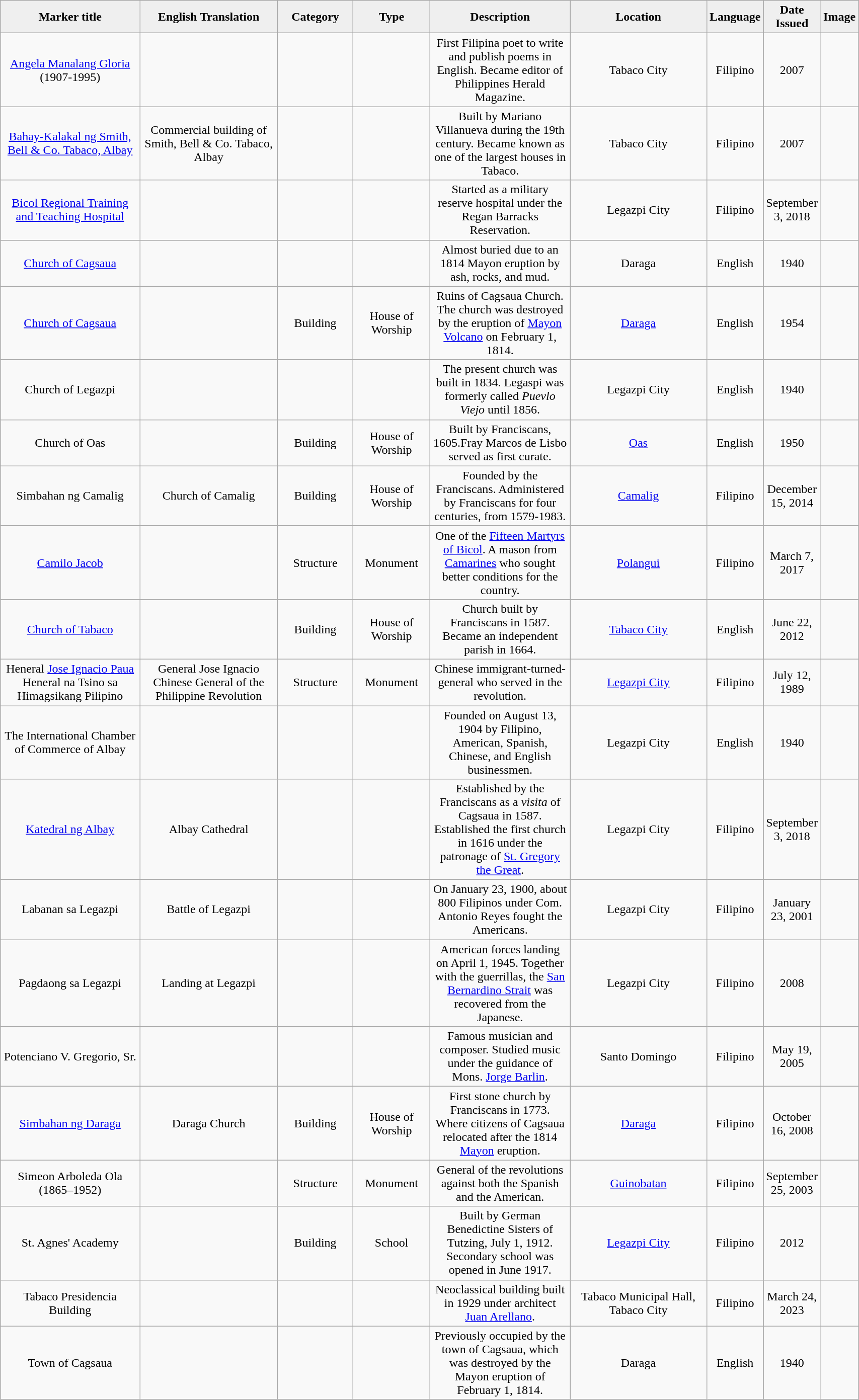<table class="wikitable" style="width:90%; text-align:center;">
<tr>
<th style="width:20%; background:#efefef;">Marker title</th>
<th style="width:20%; background:#efefef;">English Translation</th>
<th style="width:10%; background:#efefef;">Category</th>
<th style="width:10%; background:#efefef;">Type</th>
<th style="width:20%; background:#efefef;">Description</th>
<th style="width:20%; background:#efefef;">Location</th>
<th style="width:10%; background:#efefef;">Language</th>
<th style="width:10%; background:#efefef;">Date Issued</th>
<th style="width:10%; background:#efefef;">Image</th>
</tr>
<tr>
<td><a href='#'>Angela Manalang Gloria</a> (1907-1995)</td>
<td></td>
<td></td>
<td></td>
<td>First Filipina poet to write and publish poems in English. Became editor of Philippines Herald Magazine.</td>
<td>Tabaco City</td>
<td>Filipino</td>
<td>2007</td>
<td></td>
</tr>
<tr>
<td><a href='#'>Bahay-Kalakal ng Smith, Bell & Co. Tabaco, Albay</a></td>
<td>Commercial building of Smith, Bell & Co. Tabaco, Albay</td>
<td></td>
<td></td>
<td>Built by Mariano Villanueva during the 19th century. Became known as one of the largest houses in Tabaco.</td>
<td>Tabaco City</td>
<td>Filipino</td>
<td>2007</td>
<td></td>
</tr>
<tr>
<td><a href='#'>Bicol Regional Training and Teaching Hospital</a></td>
<td></td>
<td></td>
<td></td>
<td>Started as a military reserve hospital under the Regan Barracks Reservation.</td>
<td>Legazpi City</td>
<td>Filipino</td>
<td>September 3, 2018</td>
<td></td>
</tr>
<tr>
<td><a href='#'>Church of Cagsaua</a></td>
<td></td>
<td></td>
<td></td>
<td>Almost buried due to an 1814 Mayon eruption by ash, rocks, and mud.</td>
<td>Daraga</td>
<td>English</td>
<td>1940</td>
<td></td>
</tr>
<tr>
<td><a href='#'>Church of Cagsaua</a></td>
<td></td>
<td>Building</td>
<td>House of Worship</td>
<td>Ruins of Cagsaua Church. The church was destroyed by the eruption of <a href='#'>Mayon Volcano</a> on February 1, 1814.</td>
<td><a href='#'>Daraga</a></td>
<td>English</td>
<td>1954</td>
<td></td>
</tr>
<tr>
<td>Church of Legazpi</td>
<td></td>
<td></td>
<td></td>
<td>The present church was built in 1834. Legaspi was formerly called <em>Puevlo Viejo</em> until 1856.</td>
<td>Legazpi City</td>
<td>English</td>
<td>1940</td>
<td></td>
</tr>
<tr>
<td>Church of Oas</td>
<td></td>
<td>Building</td>
<td>House of Worship</td>
<td>Built by Franciscans, 1605.Fray Marcos de Lisbo served as first curate.</td>
<td><a href='#'>Oas</a></td>
<td>English</td>
<td>1950</td>
<td></td>
</tr>
<tr>
<td>Simbahan ng Camalig</td>
<td>Church of Camalig</td>
<td>Building</td>
<td>House of Worship</td>
<td>Founded by the Franciscans. Administered by Franciscans for four centuries, from 1579-1983.</td>
<td><a href='#'>Camalig</a></td>
<td>Filipino</td>
<td>December 15, 2014</td>
<td></td>
</tr>
<tr>
<td><a href='#'>Camilo Jacob</a></td>
<td></td>
<td>Structure</td>
<td>Monument</td>
<td>One of the <a href='#'>Fifteen Martyrs of Bicol</a>. A mason from <a href='#'>Camarines</a> who sought better conditions for the country.</td>
<td><a href='#'>Polangui</a></td>
<td>Filipino</td>
<td>March 7, 2017</td>
<td></td>
</tr>
<tr>
<td><a href='#'>Church of Tabaco</a></td>
<td></td>
<td>Building</td>
<td>House of Worship</td>
<td>Church built by Franciscans in 1587. Became an independent parish in 1664.</td>
<td><a href='#'>Tabaco City</a></td>
<td>English</td>
<td>June 22, 2012</td>
<td></td>
</tr>
<tr>
<td>Heneral <a href='#'>Jose Ignacio Paua</a><br>Heneral na Tsino sa Himagsikang Pilipino</td>
<td>General Jose Ignacio <br> Chinese General of the Philippine Revolution</td>
<td>Structure</td>
<td>Monument</td>
<td>Chinese immigrant-turned-general who served in the revolution.</td>
<td><a href='#'>Legazpi City</a></td>
<td>Filipino</td>
<td>July 12, 1989</td>
<td></td>
</tr>
<tr>
<td>The International Chamber of Commerce of Albay</td>
<td></td>
<td></td>
<td></td>
<td>Founded on August 13, 1904 by Filipino, American, Spanish, Chinese, and English businessmen.</td>
<td>Legazpi City</td>
<td>English</td>
<td>1940</td>
<td></td>
</tr>
<tr>
<td><a href='#'>Katedral ng Albay</a></td>
<td>Albay Cathedral</td>
<td></td>
<td></td>
<td>Established by the Franciscans as a <em>visita</em> of Cagsaua in 1587. Established the first church in 1616 under the patronage of <a href='#'>St. Gregory the Great</a>.</td>
<td>Legazpi City</td>
<td>Filipino</td>
<td>September 3, 2018</td>
<td></td>
</tr>
<tr>
<td>Labanan sa Legazpi</td>
<td>Battle of Legazpi</td>
<td></td>
<td></td>
<td>On January 23, 1900, about 800 Filipinos under Com. Antonio Reyes fought the Americans.</td>
<td>Legazpi City</td>
<td>Filipino</td>
<td>January 23, 2001</td>
<td></td>
</tr>
<tr>
<td>Pagdaong sa Legazpi</td>
<td>Landing at Legazpi</td>
<td></td>
<td></td>
<td>American forces landing on April 1, 1945. Together with the guerrillas, the <a href='#'>San Bernardino Strait</a> was recovered from the Japanese.</td>
<td>Legazpi City</td>
<td>Filipino</td>
<td>2008</td>
<td></td>
</tr>
<tr>
<td>Potenciano V. Gregorio, Sr.</td>
<td></td>
<td></td>
<td></td>
<td>Famous musician and composer. Studied music under the guidance of Mons. <a href='#'>Jorge Barlin</a>.</td>
<td>Santo Domingo</td>
<td>Filipino</td>
<td>May 19, 2005</td>
<td></td>
</tr>
<tr>
<td><a href='#'>Simbahan ng Daraga</a></td>
<td>Daraga Church</td>
<td>Building</td>
<td>House of Worship</td>
<td>First stone church by Franciscans in 1773. Where citizens of Cagsaua relocated after the 1814 <a href='#'>Mayon</a> eruption.</td>
<td><a href='#'>Daraga</a></td>
<td>Filipino</td>
<td>October 16, 2008</td>
<td></td>
</tr>
<tr>
<td>Simeon Arboleda Ola<br>(1865–1952)</td>
<td></td>
<td>Structure</td>
<td>Monument</td>
<td>General of the revolutions against both the Spanish and the American.</td>
<td><a href='#'>Guinobatan</a></td>
<td>Filipino</td>
<td>September 25, 2003</td>
<td></td>
</tr>
<tr>
<td>St. Agnes' Academy</td>
<td></td>
<td>Building</td>
<td>School</td>
<td>Built by German Benedictine Sisters of Tutzing, July 1, 1912. Secondary school was opened in June 1917.</td>
<td><a href='#'>Legazpi City</a></td>
<td>Filipino</td>
<td>2012</td>
<td></td>
</tr>
<tr>
<td>Tabaco Presidencia Building</td>
<td></td>
<td></td>
<td></td>
<td>Neoclassical building built in 1929 under architect <a href='#'>Juan Arellano</a>.</td>
<td>Tabaco Municipal Hall, Tabaco City</td>
<td>Filipino</td>
<td>March 24, 2023</td>
<td></td>
</tr>
<tr>
<td>Town of Cagsaua</td>
<td></td>
<td></td>
<td></td>
<td>Previously occupied by the town of Cagsaua, which was destroyed by the Mayon eruption of February 1, 1814.</td>
<td>Daraga</td>
<td>English</td>
<td>1940</td>
<td></td>
</tr>
</table>
